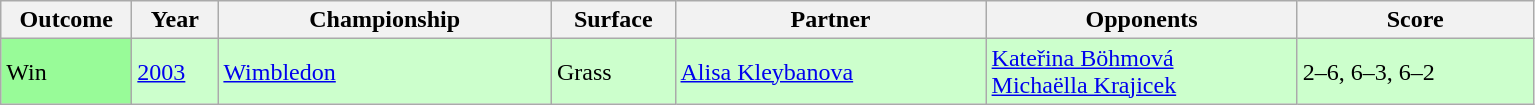<table class="sortable wikitable">
<tr>
<th width="80">Outcome</th>
<th width=50>Year</th>
<th width=215>Championship</th>
<th width=75>Surface</th>
<th width=200>Partner</th>
<th width=200>Opponents</th>
<th width=150>Score</th>
</tr>
<tr bgcolor=CCFFCC>
<td bgcolor="98FB98">Win</td>
<td><a href='#'>2003</a></td>
<td><a href='#'>Wimbledon</a></td>
<td>Grass</td>
<td> <a href='#'>Alisa Kleybanova</a></td>
<td> <a href='#'>Kateřina Böhmová</a> <br>  <a href='#'>Michaëlla Krajicek</a></td>
<td>2–6, 6–3, 6–2</td>
</tr>
</table>
